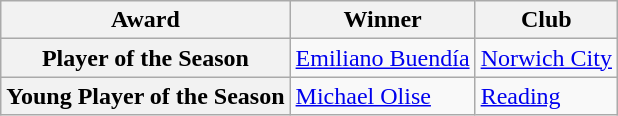<table class="wikitable">
<tr>
<th>Award</th>
<th>Winner</th>
<th>Club</th>
</tr>
<tr>
<th>Player of the Season</th>
<td> <a href='#'>Emiliano Buendía</a></td>
<td><a href='#'>Norwich City</a></td>
</tr>
<tr>
<th>Young Player of the Season</th>
<td> <a href='#'>Michael Olise</a></td>
<td><a href='#'>Reading</a></td>
</tr>
</table>
